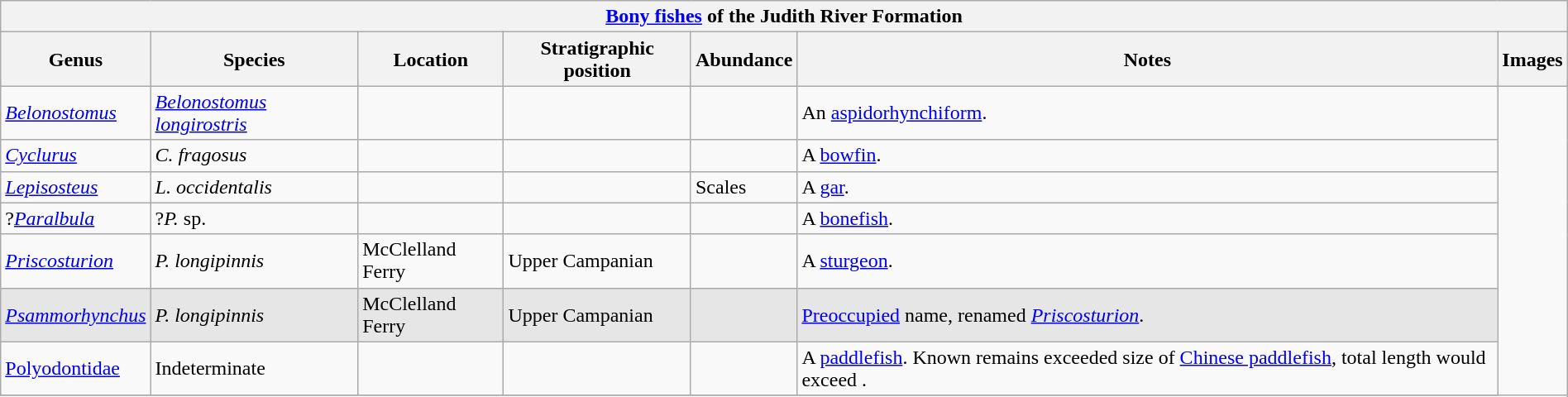<table class="wikitable" align="center" width="100%">
<tr>
<th colspan="8" align="center"><strong><a href='#'>Bony fishes</a> of the Judith River Formation</strong></th>
</tr>
<tr>
<th>Genus</th>
<th>Species</th>
<th>Location</th>
<th>Stratigraphic position</th>
<th>Abundance</th>
<th>Notes</th>
<th>Images</th>
</tr>
<tr>
<td><em><a href='#'>Belonostomus</a></em></td>
<td><em><a href='#'>Belonostomus longirostris</a></em></td>
<td></td>
<td></td>
<td></td>
<td>An <a href='#'>aspidorhynchiform</a>.</td>
<td rowspan="20"></td>
</tr>
<tr>
<td><em><a href='#'>Cyclurus</a></em></td>
<td><em>C. fragosus</em></td>
<td></td>
<td></td>
<td></td>
<td>A <a href='#'>bowfin</a>.</td>
</tr>
<tr>
<td><em><a href='#'>Lepisosteus</a></em></td>
<td><em>L. occidentalis</em></td>
<td></td>
<td></td>
<td>Scales</td>
<td>A <a href='#'>gar</a>.</td>
</tr>
<tr>
<td>?<em><a href='#'>Paralbula</a></em></td>
<td>?<em>P.</em> sp.</td>
<td></td>
<td></td>
<td></td>
<td>A <a href='#'>bonefish</a>.</td>
</tr>
<tr>
<td><em><a href='#'>Priscosturion</a></em></td>
<td><em>P. longipinnis</em></td>
<td>McClelland Ferry</td>
<td>Upper Campanian</td>
<td></td>
<td>A <a href='#'>sturgeon</a>.</td>
</tr>
<tr>
<td style="background:#E6E6E6;"><em><a href='#'>Psammorhynchus</a></em></td>
<td style="background:#E6E6E6;"><em>P. longipinnis</em></td>
<td style="background:#E6E6E6;">McClelland Ferry</td>
<td style="background:#E6E6E6;">Upper Campanian</td>
<td style="background:#E6E6E6;"></td>
<td style="background:#E6E6E6;"><a href='#'>Preoccupied</a> name, renamed <em><a href='#'>Priscosturion</a></em>.</td>
</tr>
<tr>
<td><a href='#'>Polyodontidae</a></td>
<td>Indeterminate</td>
<td></td>
<td></td>
<td></td>
<td>A <a href='#'>paddlefish</a>. Known remains exceeded size of <a href='#'>Chinese paddlefish</a>, total length would exceed .</td>
</tr>
<tr>
</tr>
</table>
